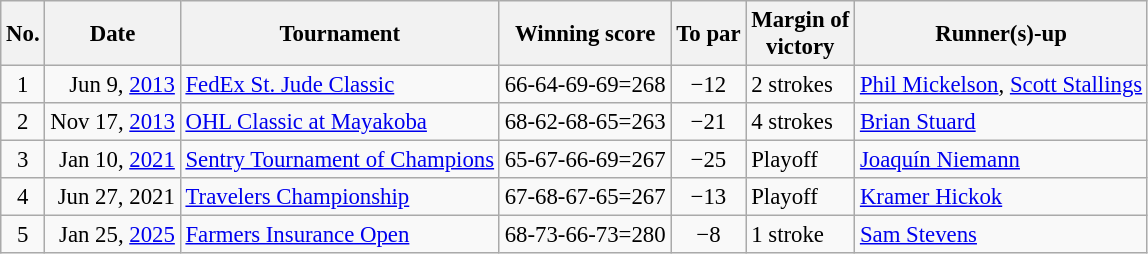<table class="wikitable" style="font-size:95%;">
<tr>
<th>No.</th>
<th>Date</th>
<th>Tournament</th>
<th>Winning score</th>
<th>To par</th>
<th>Margin of<br>victory</th>
<th>Runner(s)-up</th>
</tr>
<tr>
<td align=center>1</td>
<td align=right>Jun 9, <a href='#'>2013</a></td>
<td><a href='#'>FedEx St. Jude Classic</a></td>
<td align=right>66-64-69-69=268</td>
<td align=center>−12</td>
<td>2 strokes</td>
<td> <a href='#'>Phil Mickelson</a>,  <a href='#'>Scott Stallings</a></td>
</tr>
<tr>
<td align=center>2</td>
<td align=right>Nov 17, <a href='#'>2013</a></td>
<td><a href='#'>OHL Classic at Mayakoba</a></td>
<td align=right>68-62-68-65=263</td>
<td align=center>−21</td>
<td>4 strokes</td>
<td> <a href='#'>Brian Stuard</a></td>
</tr>
<tr>
<td align=center>3</td>
<td align=right>Jan 10, <a href='#'>2021</a></td>
<td><a href='#'>Sentry Tournament of Champions</a></td>
<td align=right>65-67-66-69=267</td>
<td align=center>−25</td>
<td>Playoff</td>
<td> <a href='#'>Joaquín Niemann</a></td>
</tr>
<tr>
<td align=center>4</td>
<td align=right>Jun 27, 2021</td>
<td><a href='#'>Travelers Championship</a></td>
<td align=right>67-68-67-65=267</td>
<td align=center>−13</td>
<td>Playoff</td>
<td> <a href='#'>Kramer Hickok</a></td>
</tr>
<tr>
<td align=center>5</td>
<td align=right>Jan 25, <a href='#'>2025</a></td>
<td><a href='#'>Farmers Insurance Open</a></td>
<td align=right>68-73-66-73=280</td>
<td align=center>−8</td>
<td>1 stroke</td>
<td> <a href='#'>Sam Stevens</a></td>
</tr>
</table>
